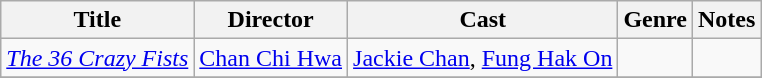<table class="wikitable">
<tr>
<th>Title</th>
<th>Director</th>
<th>Cast</th>
<th>Genre</th>
<th>Notes</th>
</tr>
<tr>
<td><em><a href='#'>The 36 Crazy Fists</a></em></td>
<td><a href='#'>Chan Chi Hwa</a></td>
<td><a href='#'>Jackie Chan</a>, <a href='#'>Fung Hak On</a></td>
<td></td>
<td></td>
</tr>
<tr>
</tr>
</table>
